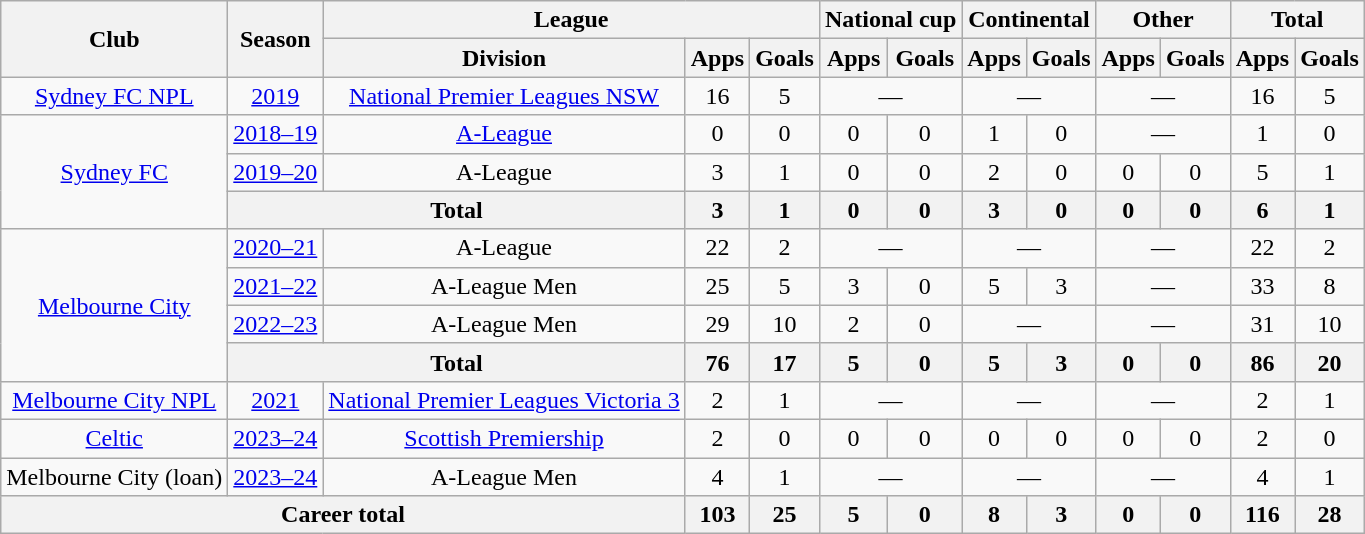<table class="wikitable" style="text-align:center">
<tr>
<th rowspan="2">Club</th>
<th rowspan="2">Season</th>
<th colspan="3">League</th>
<th colspan="2">National cup</th>
<th colspan="2">Continental</th>
<th colspan="2">Other</th>
<th colspan="2">Total</th>
</tr>
<tr>
<th>Division</th>
<th>Apps</th>
<th>Goals</th>
<th>Apps</th>
<th>Goals</th>
<th>Apps</th>
<th>Goals</th>
<th>Apps</th>
<th>Goals</th>
<th>Apps</th>
<th>Goals</th>
</tr>
<tr>
<td><a href='#'>Sydney FC NPL</a></td>
<td><a href='#'>2019</a></td>
<td><a href='#'>National Premier Leagues NSW</a></td>
<td>16</td>
<td>5</td>
<td colspan=2>—</td>
<td colspan=2>—</td>
<td colspan=2>—</td>
<td>16</td>
<td>5</td>
</tr>
<tr>
<td rowspan="3"><a href='#'>Sydney FC</a></td>
<td><a href='#'>2018–19</a></td>
<td rowspan="1"><a href='#'>A-League</a></td>
<td>0</td>
<td>0</td>
<td>0</td>
<td>0</td>
<td>1</td>
<td>0</td>
<td colspan=2>—</td>
<td>1</td>
<td>0</td>
</tr>
<tr>
<td><a href='#'>2019–20</a></td>
<td>A-League</td>
<td>3</td>
<td>1</td>
<td>0</td>
<td>0</td>
<td>2</td>
<td>0</td>
<td>0</td>
<td>0</td>
<td>5</td>
<td>1</td>
</tr>
<tr>
<th colspan="2">Total</th>
<th>3</th>
<th>1</th>
<th>0</th>
<th>0</th>
<th>3</th>
<th>0</th>
<th>0</th>
<th>0</th>
<th>6</th>
<th>1</th>
</tr>
<tr>
<td rowspan=4><a href='#'>Melbourne City</a></td>
<td><a href='#'>2020–21</a></td>
<td>A-League</td>
<td>22</td>
<td>2</td>
<td colspan="2">—</td>
<td colspan="2">—</td>
<td colspan="2">—</td>
<td>22</td>
<td>2</td>
</tr>
<tr>
<td><a href='#'>2021–22</a></td>
<td>A-League Men</td>
<td>25</td>
<td>5</td>
<td>3</td>
<td>0</td>
<td>5</td>
<td>3</td>
<td colspan=2>—</td>
<td>33</td>
<td>8</td>
</tr>
<tr>
<td><a href='#'>2022–23</a></td>
<td>A-League Men</td>
<td>29</td>
<td>10</td>
<td>2</td>
<td>0</td>
<td colspan=2>—</td>
<td colspan=2>—</td>
<td>31</td>
<td>10</td>
</tr>
<tr>
<th colspan=2>Total</th>
<th>76</th>
<th>17</th>
<th>5</th>
<th>0</th>
<th>5</th>
<th>3</th>
<th>0</th>
<th>0</th>
<th>86</th>
<th>20</th>
</tr>
<tr>
<td><a href='#'>Melbourne City NPL</a></td>
<td><a href='#'>2021</a></td>
<td><a href='#'>National Premier Leagues Victoria 3</a></td>
<td>2</td>
<td>1</td>
<td colspan=2>—</td>
<td colspan=2>—</td>
<td colspan=2>—</td>
<td>2</td>
<td>1</td>
</tr>
<tr>
<td><a href='#'>Celtic</a></td>
<td><a href='#'>2023–24</a></td>
<td><a href='#'>Scottish Premiership</a></td>
<td>2</td>
<td>0</td>
<td>0</td>
<td>0</td>
<td>0</td>
<td>0</td>
<td>0</td>
<td>0</td>
<td>2</td>
<td>0</td>
</tr>
<tr>
<td>Melbourne City (loan)</td>
<td><a href='#'>2023–24</a></td>
<td>A-League Men</td>
<td>4</td>
<td>1</td>
<td colspan=2>—</td>
<td colspan=2>—</td>
<td colspan=2>—</td>
<td>4</td>
<td>1</td>
</tr>
<tr>
<th colspan="3">Career total</th>
<th>103</th>
<th>25</th>
<th>5</th>
<th>0</th>
<th>8</th>
<th>3</th>
<th>0</th>
<th>0</th>
<th>116</th>
<th>28</th>
</tr>
</table>
